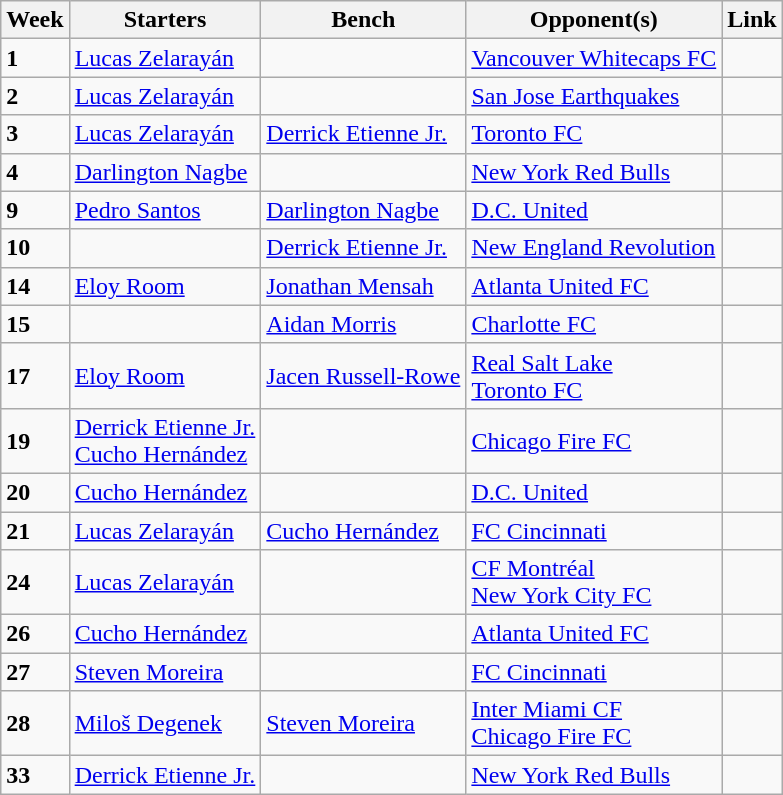<table class=wikitable style="display:inline-table;">
<tr>
<th>Week</th>
<th>Starters</th>
<th>Bench</th>
<th>Opponent(s)</th>
<th>Link</th>
</tr>
<tr>
<td><strong>1</strong></td>
<td> <a href='#'>Lucas Zelarayán</a></td>
<td></td>
<td> <a href='#'>Vancouver Whitecaps FC</a></td>
<td></td>
</tr>
<tr>
<td><strong>2</strong></td>
<td> <a href='#'>Lucas Zelarayán</a></td>
<td></td>
<td> <a href='#'>San Jose Earthquakes</a></td>
<td></td>
</tr>
<tr>
<td><strong>3</strong></td>
<td> <a href='#'>Lucas Zelarayán</a></td>
<td> <a href='#'>Derrick Etienne Jr.</a></td>
<td> <a href='#'>Toronto FC</a></td>
<td></td>
</tr>
<tr>
<td><strong>4</strong></td>
<td> <a href='#'>Darlington Nagbe</a></td>
<td></td>
<td> <a href='#'>New York Red Bulls</a></td>
<td></td>
</tr>
<tr>
<td><strong>9</strong></td>
<td> <a href='#'>Pedro Santos</a></td>
<td> <a href='#'>Darlington Nagbe</a></td>
<td> <a href='#'>D.C. United</a></td>
<td></td>
</tr>
<tr>
<td><strong>10</strong></td>
<td></td>
<td> <a href='#'>Derrick Etienne Jr.</a></td>
<td> <a href='#'>New England Revolution</a></td>
<td></td>
</tr>
<tr>
<td><strong>14</strong></td>
<td> <a href='#'>Eloy Room</a></td>
<td> <a href='#'>Jonathan Mensah</a></td>
<td> <a href='#'>Atlanta United FC</a></td>
<td></td>
</tr>
<tr>
<td><strong>15</strong></td>
<td></td>
<td> <a href='#'>Aidan Morris</a></td>
<td> <a href='#'>Charlotte FC</a></td>
<td></td>
</tr>
<tr>
<td><strong>17</strong></td>
<td> <a href='#'>Eloy Room</a></td>
<td> <a href='#'>Jacen Russell-Rowe</a></td>
<td> <a href='#'>Real Salt Lake</a><br> <a href='#'>Toronto FC</a></td>
<td></td>
</tr>
<tr>
<td><strong>19</strong></td>
<td> <a href='#'>Derrick Etienne Jr.</a><br> <a href='#'>Cucho Hernández</a></td>
<td></td>
<td> <a href='#'>Chicago Fire FC</a></td>
<td></td>
</tr>
<tr>
<td><strong>20</strong></td>
<td> <a href='#'>Cucho Hernández</a></td>
<td></td>
<td> <a href='#'>D.C. United</a></td>
<td></td>
</tr>
<tr>
<td><strong>21</strong></td>
<td> <a href='#'>Lucas Zelarayán</a></td>
<td> <a href='#'>Cucho Hernández</a></td>
<td> <a href='#'>FC Cincinnati</a></td>
<td></td>
</tr>
<tr>
<td><strong>24</strong></td>
<td> <a href='#'>Lucas Zelarayán</a></td>
<td></td>
<td> <a href='#'>CF Montréal</a><br> <a href='#'>New York City FC</a></td>
<td></td>
</tr>
<tr>
<td><strong>26</strong></td>
<td> <a href='#'>Cucho Hernández</a></td>
<td></td>
<td> <a href='#'>Atlanta United FC</a></td>
<td></td>
</tr>
<tr>
<td><strong>27</strong></td>
<td> <a href='#'>Steven Moreira</a></td>
<td></td>
<td> <a href='#'>FC Cincinnati</a></td>
<td></td>
</tr>
<tr>
<td><strong>28</strong></td>
<td> <a href='#'>Miloš Degenek</a></td>
<td> <a href='#'>Steven Moreira</a></td>
<td> <a href='#'>Inter Miami CF</a><br> <a href='#'>Chicago Fire FC</a></td>
<td></td>
</tr>
<tr>
<td><strong>33</strong></td>
<td> <a href='#'>Derrick Etienne Jr.</a></td>
<td></td>
<td> <a href='#'>New York Red Bulls</a></td>
<td></td>
</tr>
</table>
